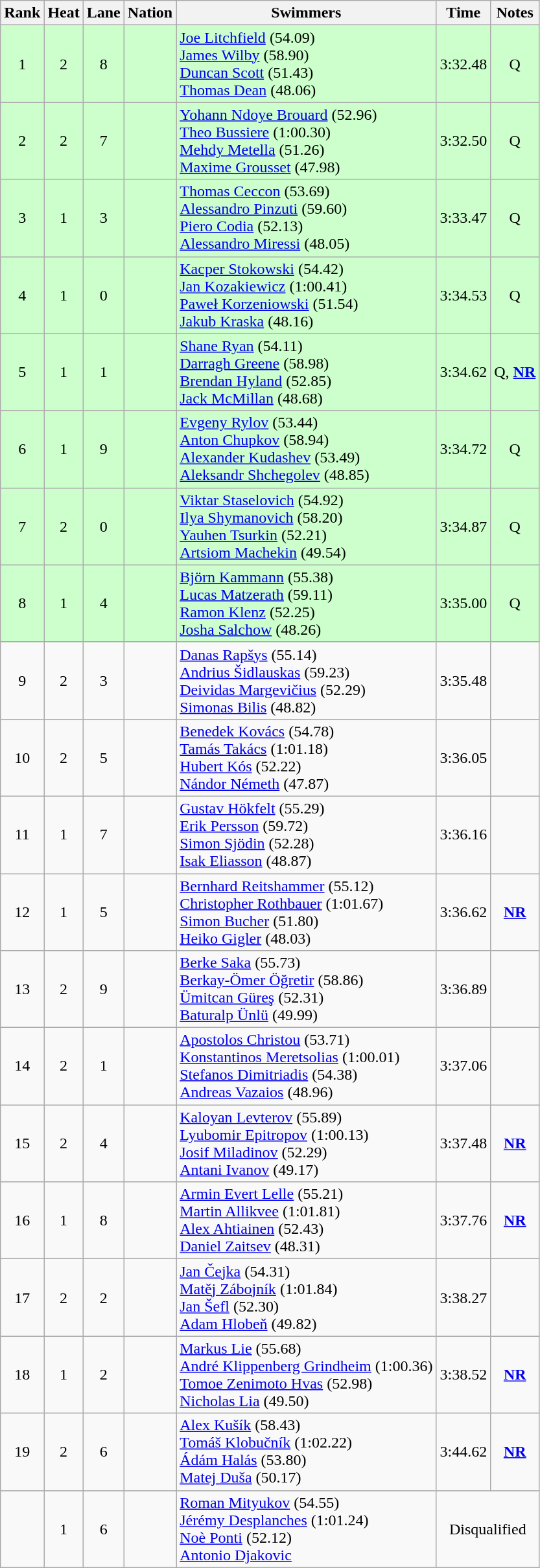<table class="wikitable sortable" style="text-align:center">
<tr>
<th>Rank</th>
<th>Heat</th>
<th>Lane</th>
<th>Nation</th>
<th>Swimmers</th>
<th>Time</th>
<th>Notes</th>
</tr>
<tr bgcolor=ccffcc>
<td>1</td>
<td>2</td>
<td>8</td>
<td align=left></td>
<td align=left><a href='#'>Joe Litchfield</a> (54.09)<br><a href='#'>James Wilby</a> (58.90)<br><a href='#'>Duncan Scott</a> (51.43)<br><a href='#'>Thomas Dean</a> (48.06)</td>
<td>3:32.48</td>
<td>Q</td>
</tr>
<tr bgcolor=ccffcc>
<td>2</td>
<td>2</td>
<td>7</td>
<td align=left></td>
<td align=left><a href='#'>Yohann Ndoye Brouard</a> (52.96)<br><a href='#'>Theo Bussiere</a> (1:00.30)<br><a href='#'>Mehdy Metella</a> (51.26)<br><a href='#'>Maxime Grousset</a> (47.98)</td>
<td>3:32.50</td>
<td>Q</td>
</tr>
<tr bgcolor=ccffcc>
<td>3</td>
<td>1</td>
<td>3</td>
<td align=left></td>
<td align=left><a href='#'>Thomas Ceccon</a> (53.69)<br><a href='#'>Alessandro Pinzuti</a> (59.60)<br><a href='#'>Piero Codia</a> (52.13)<br><a href='#'>Alessandro Miressi</a> (48.05)</td>
<td>3:33.47</td>
<td>Q</td>
</tr>
<tr bgcolor=ccffcc>
<td>4</td>
<td>1</td>
<td>0</td>
<td align=left></td>
<td align=left><a href='#'>Kacper Stokowski</a> (54.42)<br><a href='#'>Jan Kozakiewicz</a> (1:00.41)<br><a href='#'>Paweł Korzeniowski</a> (51.54)<br><a href='#'>Jakub Kraska</a> (48.16)</td>
<td>3:34.53</td>
<td>Q</td>
</tr>
<tr bgcolor=ccffcc>
<td>5</td>
<td>1</td>
<td>1</td>
<td align=left></td>
<td align=left><a href='#'>Shane Ryan</a> (54.11)<br><a href='#'>Darragh Greene</a> (58.98)<br><a href='#'>Brendan Hyland</a> (52.85)<br><a href='#'>Jack McMillan</a> (48.68)</td>
<td>3:34.62</td>
<td>Q, <strong><a href='#'>NR</a></strong></td>
</tr>
<tr bgcolor=ccffcc>
<td>6</td>
<td>1</td>
<td>9</td>
<td align=left></td>
<td align=left><a href='#'>Evgeny Rylov</a> (53.44)<br><a href='#'>Anton Chupkov</a> (58.94)<br><a href='#'>Alexander Kudashev</a> (53.49)<br><a href='#'>Aleksandr Shchegolev</a> (48.85)</td>
<td>3:34.72</td>
<td>Q</td>
</tr>
<tr bgcolor=ccffcc>
<td>7</td>
<td>2</td>
<td>0</td>
<td align=left></td>
<td align=left><a href='#'>Viktar Staselovich</a> (54.92)<br><a href='#'>Ilya Shymanovich</a> (58.20)<br><a href='#'>Yauhen Tsurkin</a> (52.21)<br><a href='#'>Artsiom Machekin</a> (49.54)</td>
<td>3:34.87</td>
<td>Q</td>
</tr>
<tr bgcolor=ccffcc>
<td>8</td>
<td>1</td>
<td>4</td>
<td align=left></td>
<td align=left><a href='#'>Björn Kammann</a> (55.38)<br><a href='#'>Lucas Matzerath</a> (59.11)<br><a href='#'>Ramon Klenz</a> (52.25)<br><a href='#'>Josha Salchow</a> (48.26)</td>
<td>3:35.00</td>
<td>Q</td>
</tr>
<tr>
<td>9</td>
<td>2</td>
<td>3</td>
<td align=left></td>
<td align=left><a href='#'>Danas Rapšys</a> (55.14)<br><a href='#'>Andrius Šidlauskas</a> (59.23)<br><a href='#'>Deividas Margevičius</a> (52.29)<br><a href='#'>Simonas Bilis</a> (48.82)</td>
<td>3:35.48</td>
<td></td>
</tr>
<tr>
<td>10</td>
<td>2</td>
<td>5</td>
<td align=left></td>
<td align=left><a href='#'>Benedek Kovács</a> (54.78)<br><a href='#'>Tamás Takács</a> (1:01.18)<br><a href='#'>Hubert Kós</a> (52.22)<br><a href='#'>Nándor Németh</a> (47.87)</td>
<td>3:36.05</td>
<td></td>
</tr>
<tr>
<td>11</td>
<td>1</td>
<td>7</td>
<td align=left></td>
<td align=left><a href='#'>Gustav Hökfelt</a> (55.29)<br><a href='#'>Erik Persson</a> (59.72)<br><a href='#'>Simon Sjödin</a> (52.28)<br><a href='#'>Isak Eliasson</a> (48.87)</td>
<td>3:36.16</td>
<td></td>
</tr>
<tr>
<td>12</td>
<td>1</td>
<td>5</td>
<td align=left></td>
<td align=left><a href='#'>Bernhard Reitshammer</a> (55.12)<br><a href='#'>Christopher Rothbauer</a> (1:01.67)<br><a href='#'>Simon Bucher</a> (51.80)<br><a href='#'>Heiko Gigler</a> (48.03)</td>
<td>3:36.62</td>
<td><strong><a href='#'>NR</a></strong></td>
</tr>
<tr>
<td>13</td>
<td>2</td>
<td>9</td>
<td align=left></td>
<td align=left><a href='#'>Berke Saka</a> (55.73)<br><a href='#'>Berkay-Ömer Öğretir</a> (58.86)<br><a href='#'>Ümitcan Güreş</a> (52.31)<br><a href='#'>Baturalp Ünlü</a> (49.99)</td>
<td>3:36.89</td>
<td></td>
</tr>
<tr>
<td>14</td>
<td>2</td>
<td>1</td>
<td align=left></td>
<td align=left><a href='#'>Apostolos Christou</a> (53.71)<br><a href='#'>Konstantinos Meretsolias</a> (1:00.01)<br><a href='#'>Stefanos Dimitriadis</a> (54.38)<br><a href='#'>Andreas Vazaios</a> (48.96)</td>
<td>3:37.06</td>
<td></td>
</tr>
<tr>
<td>15</td>
<td>2</td>
<td>4</td>
<td align=left></td>
<td align=left><a href='#'>Kaloyan Levterov</a> (55.89)<br><a href='#'>Lyubomir Epitropov</a> (1:00.13)<br><a href='#'>Josif Miladinov</a> (52.29)<br><a href='#'>Antani Ivanov</a> (49.17)</td>
<td>3:37.48</td>
<td><strong><a href='#'>NR</a></strong></td>
</tr>
<tr>
<td>16</td>
<td>1</td>
<td>8</td>
<td align=left></td>
<td align=left><a href='#'>Armin Evert Lelle</a> (55.21)<br><a href='#'>Martin Allikvee</a> (1:01.81)<br><a href='#'>Alex Ahtiainen</a> (52.43)<br><a href='#'>Daniel Zaitsev</a> (48.31)</td>
<td>3:37.76</td>
<td><strong><a href='#'>NR</a></strong></td>
</tr>
<tr>
<td>17</td>
<td>2</td>
<td>2</td>
<td align=left></td>
<td align=left><a href='#'>Jan Čejka</a> (54.31)<br><a href='#'>Matěj Zábojník</a> (1:01.84)<br><a href='#'>Jan Šefl</a> (52.30)<br><a href='#'>Adam Hlobeň</a> (49.82)</td>
<td>3:38.27</td>
<td></td>
</tr>
<tr>
<td>18</td>
<td>1</td>
<td>2</td>
<td align=left></td>
<td align=left><a href='#'>Markus Lie</a> (55.68)<br><a href='#'>André Klippenberg Grindheim</a> (1:00.36)<br><a href='#'>Tomoe Zenimoto Hvas</a> (52.98)<br><a href='#'>Nicholas Lia</a> (49.50)</td>
<td>3:38.52</td>
<td><strong><a href='#'>NR</a></strong></td>
</tr>
<tr>
<td>19</td>
<td>2</td>
<td>6</td>
<td align=left></td>
<td align=left><a href='#'>Alex Kušík</a> (58.43)<br><a href='#'>Tomáš Klobučník</a> (1:02.22)<br><a href='#'>Ádám Halás</a> (53.80)<br><a href='#'>Matej Duša</a> (50.17)</td>
<td>3:44.62</td>
<td><strong><a href='#'>NR</a></strong></td>
</tr>
<tr>
<td></td>
<td>1</td>
<td>6</td>
<td align=left></td>
<td align=left><a href='#'>Roman Mityukov</a> (54.55)<br><a href='#'>Jérémy Desplanches</a> (1:01.24)<br><a href='#'>Noè Ponti</a> (52.12)<br><a href='#'>Antonio Djakovic</a></td>
<td colspan=2>Disqualified</td>
</tr>
</table>
